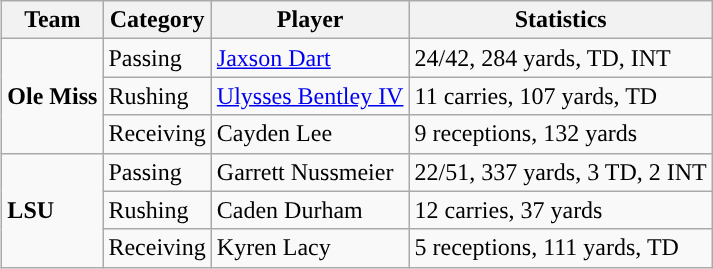<table class="wikitable" style="float: right;">
<tr>
<th>Team</th>
<th>Category</th>
<th>Player</th>
<th>Statistics</th>
</tr>
<tr>
<td rowspan=3><strong>Ole Miss</strong></td>
<td>Passing</td>
<td><a href='#'>Jaxson Dart</a></td>
<td>24/42, 284 yards, TD, INT</td>
</tr>
<tr>
<td>Rushing</td>
<td><a href='#'>Ulysses Bentley IV</a></td>
<td>11 carries, 107 yards, TD</td>
</tr>
<tr>
<td>Receiving</td>
<td>Cayden Lee</td>
<td>9 receptions, 132 yards</td>
</tr>
<tr>
<td rowspan=3><strong>LSU</strong></td>
<td>Passing</td>
<td>Garrett Nussmeier</td>
<td>22/51, 337 yards, 3 TD, 2 INT</td>
</tr>
<tr>
<td>Rushing</td>
<td>Caden Durham</td>
<td>12 carries, 37 yards</td>
</tr>
<tr>
<td>Receiving</td>
<td>Kyren Lacy</td>
<td>5 receptions, 111 yards, TD</td>
</tr>
</table>
